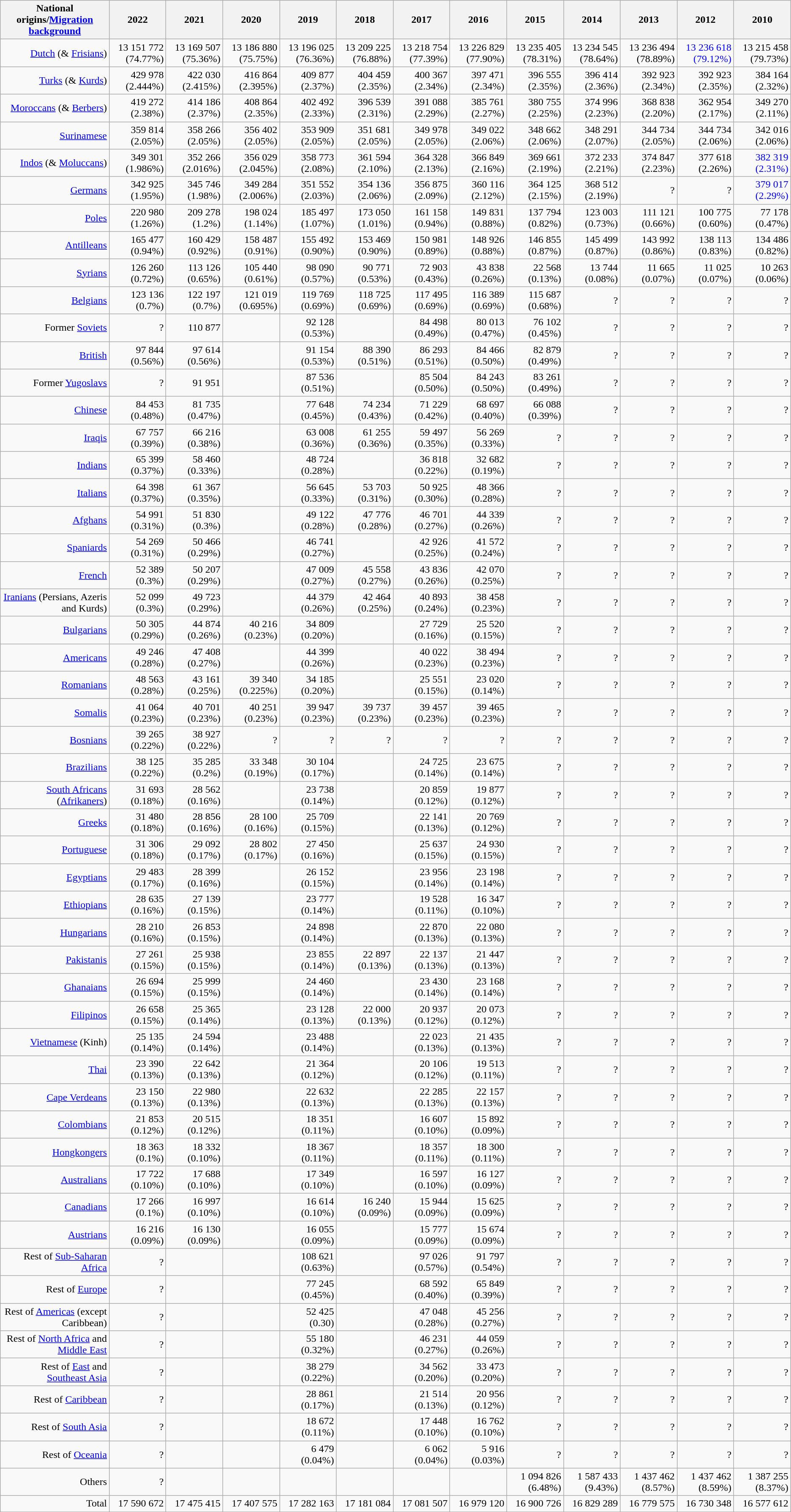<table class="wikitable" style="text-align: right;">
<tr>
<th>National origins/<a href='#'>Migration background</a></th>
<th>2022</th>
<th>2021</th>
<th>2020</th>
<th>2019</th>
<th>2018</th>
<th>2017</th>
<th>2016</th>
<th>2015</th>
<th>2014</th>
<th>2013</th>
<th>2012</th>
<th>2010</th>
</tr>
<tr>
<td><a href='#'>Dutch</a> (& <a href='#'>Frisians</a>)</td>
<td>13 151 772	(74.77%)</td>
<td>13 169 507	(75.36%)</td>
<td>13 186 880 (75.75%)</td>
<td>13 196 025 (76.36%)</td>
<td>13 209 225 (76.88%)</td>
<td>13 218 754 (77.39%)</td>
<td>13 226 829 (77.90%)</td>
<td>13 235 405 (78.31%)</td>
<td>13 234 545 (78.64%)</td>
<td>13 236 494 (78.89%)</td>
<td style="color: blue">13 236 618 (79.12%)</td>
<td>13 215 458 (79.73%)</td>
</tr>
<tr>
<td><a href='#'>Turks</a> (& <a href='#'>Kurds</a>)</td>
<td>429 978 (2.444%)</td>
<td>422 030 (2.415%)</td>
<td>416 864 (2.395%)</td>
<td>409 877 (2.37%)</td>
<td>404 459 (2.35%)</td>
<td>400 367 (2.34%)</td>
<td>397 471 (2.34%)</td>
<td>396 555 (2.35%)</td>
<td>396 414 (2.36%)</td>
<td>392 923 (2.34%)</td>
<td>392 923 (2.35%)</td>
<td>384 164 (2.32%)</td>
</tr>
<tr>
<td><a href='#'>Moroccans</a> (& <a href='#'>Berbers</a>)</td>
<td>419 272 (2.38%)</td>
<td>414 186 (2.37%)</td>
<td>408 864 (2.35%)</td>
<td>402 492 (2.33%)</td>
<td>396 539 (2.31%)</td>
<td>391 088 (2.29%)</td>
<td>385 761 (2.27%)</td>
<td>380 755 (2.25%)</td>
<td>374 996 (2.23%)</td>
<td>368 838 (2.20%)</td>
<td>362 954 (2.17%)</td>
<td>349 270 (2.11%)</td>
</tr>
<tr>
<td><a href='#'>Surinamese</a></td>
<td>359 814 (2.05%)</td>
<td>358 266 (2.05%)</td>
<td>356 402 (2.05%)</td>
<td>353 909 (2.05%)</td>
<td>351 681 (2.05%)</td>
<td>349 978 (2.05%)</td>
<td>349 022 (2.06%)</td>
<td>348 662 (2.06%)</td>
<td>348 291 (2.07%)</td>
<td>344 734 (2.05%)</td>
<td>344 734 (2.06%)</td>
<td>342 016 (2.06%)</td>
</tr>
<tr>
<td><a href='#'>Indos</a> (& <a href='#'>Moluccans</a>)</td>
<td>349 301 (1.986%)</td>
<td>352 266 (2.016%)</td>
<td>356 029 (2.045%)</td>
<td>358 773 (2.08%)</td>
<td>361 594 (2.10%)</td>
<td>364 328 (2.13%)</td>
<td>366 849 (2.16%)</td>
<td>369 661 (2.19%)</td>
<td>372 233 (2.21%)</td>
<td>374 847 (2.23%)</td>
<td>377 618 (2.26%)</td>
<td style="color: blue">382 319 (2.31%)</td>
</tr>
<tr>
<td><a href='#'>Germans</a></td>
<td>342 925 (1.95%)</td>
<td>345 746 (1.98%)</td>
<td>349 284 (2.006%)</td>
<td>351 552 (2.03%)</td>
<td>354 136 (2.06%)</td>
<td>356 875 (2.09%)</td>
<td>360 116 (2.12%)</td>
<td>364 125 (2.15%)</td>
<td>368 512 (2.19%)</td>
<td>?</td>
<td>?</td>
<td style="color: blue">379 017 (2.29%)</td>
</tr>
<tr>
<td><a href='#'>Poles</a></td>
<td>220 980 (1.26%)</td>
<td>209 278 (1.2%)</td>
<td>198 024 (1.14%)</td>
<td>185 497 (1.07%)</td>
<td>173 050 (1.01%)</td>
<td>161 158 (0.94%)</td>
<td>149 831 (0.88%)</td>
<td>137 794 (0.82%)</td>
<td>123 003 (0.73%)</td>
<td>111 121 (0.66%)</td>
<td>100 775 (0.60%)</td>
<td>77 178 (0.47%)</td>
</tr>
<tr>
<td><a href='#'>Antilleans</a></td>
<td>165 477 (0.94%)</td>
<td>160 429 (0.92%)</td>
<td>158 487 (0.91%)</td>
<td>155 492 (0.90%)</td>
<td>153 469 (0.90%)</td>
<td>150 981 (0.89%)</td>
<td>148 926 (0.88%)</td>
<td>146 855 (0.87%)</td>
<td>145 499 (0.87%)</td>
<td>143 992 (0.86%)</td>
<td>138 113 (0.83%)</td>
<td>134 486 (0.82%)</td>
</tr>
<tr>
<td><a href='#'>Syrians</a></td>
<td>126 260 (0.72%)</td>
<td>113 126 (0.65%)</td>
<td>105 440 (0.61%)</td>
<td>98 090 (0.57%)</td>
<td>90 771 (0.53%)</td>
<td>72 903 (0.43%)</td>
<td>43 838 (0.26%)</td>
<td>22 568 (0.13%)</td>
<td>13 744 (0.08%)</td>
<td>11 665 (0.07%)</td>
<td>11 025 (0.07%)</td>
<td>10 263 (0.06%)</td>
</tr>
<tr>
<td><a href='#'>Belgians</a></td>
<td>123 136 (0.7%)</td>
<td>122 197 (0.7%)</td>
<td>121 019 (0.695%)</td>
<td>119 769 (0.69%)</td>
<td>118 725 (0.69%)</td>
<td>117 495 (0.69%)</td>
<td>116 389 (0.69%)</td>
<td>115 687 (0.68%)</td>
<td>?</td>
<td>?</td>
<td>?</td>
<td>?</td>
</tr>
<tr>
<td>Former <a href='#'>Soviets</a></td>
<td>?</td>
<td>110 877</td>
<td></td>
<td>92 128 (0.53%)</td>
<td></td>
<td>84 498 (0.49%)</td>
<td>80 013 (0.47%)</td>
<td>76 102 (0.45%)</td>
<td>?</td>
<td>?</td>
<td>?</td>
<td>?</td>
</tr>
<tr>
<td><a href='#'>British</a></td>
<td>97 844 (0.56%)</td>
<td>97 614	(0.56%)</td>
<td></td>
<td>91 154 (0.53%)</td>
<td>88 390 (0.51%)</td>
<td>86 293 (0.51%)</td>
<td>84 466 (0.50%)</td>
<td>82 879 (0.49%)</td>
<td>?</td>
<td>?</td>
<td>?</td>
<td>?</td>
</tr>
<tr>
<td>Former <a href='#'>Yugoslavs</a></td>
<td>?</td>
<td>91 951</td>
<td></td>
<td>87 536 (0.51%)</td>
<td></td>
<td>85 504 (0.50%)</td>
<td>84 243 (0.50%)</td>
<td>83 261 (0.49%)</td>
<td>?</td>
<td>?</td>
<td>?</td>
<td>?</td>
</tr>
<tr>
<td><a href='#'>Chinese</a></td>
<td>84 453 (0.48%)</td>
<td>81 735 (0.47%)</td>
<td></td>
<td>77 648 (0.45%)</td>
<td>74 234 (0.43%)</td>
<td>71 229 (0.42%)</td>
<td>68 697 (0.40%)</td>
<td>66 088 (0.39%)</td>
<td>?</td>
<td>?</td>
<td>?</td>
<td>?</td>
</tr>
<tr>
<td><a href='#'>Iraqis</a></td>
<td>67 757	(0.39%)</td>
<td>66 216 (0.38%)</td>
<td></td>
<td>63 008 (0.36%)</td>
<td>61 255 (0.36%)</td>
<td>59 497 (0.35%)</td>
<td>56 269 (0.33%)</td>
<td>?</td>
<td>?</td>
<td>?</td>
<td>?</td>
<td>?</td>
</tr>
<tr>
<td><a href='#'>Indians</a></td>
<td>65 399 (0.37%)</td>
<td>58 460 (0.33%)</td>
<td></td>
<td>48 724 (0.28%)</td>
<td></td>
<td>36 818 (0.22%)</td>
<td>32 682 (0.19%)</td>
<td>?</td>
<td>?</td>
<td>?</td>
<td>?</td>
<td>?</td>
</tr>
<tr>
<td><a href='#'>Italians</a></td>
<td>64 398 (0.37%)</td>
<td>61 367 (0.35%)</td>
<td></td>
<td>56 645 (0.33%)</td>
<td>53 703 (0.31%)</td>
<td>50 925 (0.30%)</td>
<td>48 366 (0.28%)</td>
<td>?</td>
<td>?</td>
<td>?</td>
<td>?</td>
<td>?</td>
</tr>
<tr>
<td><a href='#'>Afghans</a></td>
<td>54 991 (0.31%)</td>
<td>51 830 (0.3%)</td>
<td></td>
<td>49 122 (0.28%)</td>
<td>47 776 (0.28%)</td>
<td>46 701 (0.27%)</td>
<td>44 339 (0.26%)</td>
<td>?</td>
<td>?</td>
<td>?</td>
<td>?</td>
<td>?</td>
</tr>
<tr>
<td><a href='#'>Spaniards</a></td>
<td>54 269 (0.31%)</td>
<td>50 466 (0.29%)</td>
<td></td>
<td>46 741 (0.27%)</td>
<td></td>
<td>42 926 (0.25%)</td>
<td>41 572 (0.24%)</td>
<td>?</td>
<td>?</td>
<td>?</td>
<td>?</td>
<td>?</td>
</tr>
<tr>
<td><a href='#'>French</a></td>
<td>52 389 (0.3%)</td>
<td>50 207 (0.29%)</td>
<td></td>
<td>47 009 (0.27%)</td>
<td>45 558 (0.27%)</td>
<td>43 836 (0.26%)</td>
<td>42 070 (0.25%)</td>
<td>?</td>
<td>?</td>
<td>?</td>
<td>?</td>
<td>?</td>
</tr>
<tr>
<td><a href='#'>Iranians</a> (Persians, Azeris and Kurds)</td>
<td>52 099 (0.3%)</td>
<td>49 723 (0.29%)</td>
<td></td>
<td>44 379 (0.26%)</td>
<td>42 464 (0.25%)</td>
<td>40 893 (0.24%)</td>
<td>38 458 (0.23%)</td>
<td>?</td>
<td>?</td>
<td>?</td>
<td>?</td>
<td>?</td>
</tr>
<tr>
<td><a href='#'>Bulgarians</a></td>
<td>50 305 (0.29%)</td>
<td>44 874 (0.26%)</td>
<td>40 216 (0.23%)</td>
<td>34 809 (0.20%)</td>
<td></td>
<td>27 729 (0.16%)</td>
<td>25 520 (0.15%)</td>
<td>?</td>
<td>?</td>
<td>?</td>
<td>?</td>
<td>?</td>
</tr>
<tr>
<td><a href='#'>Americans</a></td>
<td>49 246 (0.28%)</td>
<td>47 408	(0.27%)</td>
<td></td>
<td>44 399 (0.26%)</td>
<td></td>
<td>40 022 (0.23%)</td>
<td>38 494 (0.23%)</td>
<td>?</td>
<td>?</td>
<td>?</td>
<td>?</td>
<td>?</td>
</tr>
<tr>
<td><a href='#'>Romanians</a></td>
<td>48 563	(0.28%)</td>
<td>43 161	(0.25%)</td>
<td>39 340 (0.225%)</td>
<td>34 185 (0.20%)</td>
<td></td>
<td>25 551 (0.15%)</td>
<td>23 020 (0.14%)</td>
<td>?</td>
<td>?</td>
<td>?</td>
<td>?</td>
<td>?</td>
</tr>
<tr>
<td><a href='#'>Somalis</a></td>
<td>41 064	(0.23%)</td>
<td>40 701 (0.23%)</td>
<td>40 251 (0.23%)</td>
<td>39 947 (0.23%)</td>
<td>39 737 (0.23%)</td>
<td>39 457 (0.23%)</td>
<td>39 465 (0.23%)</td>
<td>?</td>
<td>?</td>
<td>?</td>
<td>?</td>
<td>?</td>
</tr>
<tr>
<td><a href='#'>Bosnians</a></td>
<td>39 265 (0.22%)</td>
<td>38 927 (0.22%)</td>
<td>?</td>
<td>?</td>
<td>?</td>
<td>?</td>
<td>?</td>
<td>?</td>
<td>?</td>
<td>?</td>
<td>?</td>
<td>?</td>
</tr>
<tr>
<td><a href='#'>Brazilians</a></td>
<td>38 125 (0.22%)</td>
<td>35 285 (0.2%)</td>
<td>33 348 (0.19%)</td>
<td>30 104 (0.17%)</td>
<td></td>
<td>24 725 (0.14%)</td>
<td>23 675 (0.14%)</td>
<td>?</td>
<td>?</td>
<td>?</td>
<td>?</td>
<td>?</td>
</tr>
<tr>
<td><a href='#'>South Africans</a> (<a href='#'>Afrikaners</a>)</td>
<td>31 693 (0.18%)</td>
<td>28 562 (0.16%)</td>
<td></td>
<td>23 738 (0.14%)</td>
<td></td>
<td>20 859 (0.12%)</td>
<td>19 877 (0.12%)</td>
<td>?</td>
<td>?</td>
<td>?</td>
<td>?</td>
<td>?</td>
</tr>
<tr>
<td><a href='#'>Greeks</a></td>
<td>31 480 (0.18%)</td>
<td>28 856 (0.16%)</td>
<td>28 100 (0.16%)</td>
<td>25 709 (0.15%)</td>
<td></td>
<td>22 141 (0.13%)</td>
<td>20 769 (0.12%)</td>
<td>?</td>
<td>?</td>
<td>?</td>
<td>?</td>
<td>?</td>
</tr>
<tr>
<td><a href='#'>Portuguese</a></td>
<td>31 306 (0.18%)</td>
<td>29 092	(0.17%)</td>
<td>28 802 (0.17%)</td>
<td>27 450 (0.16%)</td>
<td></td>
<td>25 637 (0.15%)</td>
<td>24 930 (0.15%)</td>
<td>?</td>
<td>?</td>
<td>?</td>
<td>?</td>
<td>?</td>
</tr>
<tr>
<td><a href='#'>Egyptians</a></td>
<td>29 483 (0.17%)</td>
<td>28 399 (0.16%)</td>
<td></td>
<td>26 152 (0.15%)</td>
<td></td>
<td>23 956 (0.14%)</td>
<td>23 198 (0.14%)</td>
<td>?</td>
<td>?</td>
<td>?</td>
<td>?</td>
<td>?</td>
</tr>
<tr>
<td><a href='#'>Ethiopians</a></td>
<td>28 635 (0.16%)</td>
<td>27 139	(0.15%)</td>
<td></td>
<td>23 777 (0.14%)</td>
<td></td>
<td>19 528 (0.11%)</td>
<td>16 347 (0.10%)</td>
<td>?</td>
<td>?</td>
<td>?</td>
<td>?</td>
<td>?</td>
</tr>
<tr>
<td><a href='#'>Hungarians</a></td>
<td>28 210 (0.16%)</td>
<td>26 853 (0.15%)</td>
<td></td>
<td>24 898 (0.14%)</td>
<td></td>
<td>22 870 (0.13%)</td>
<td>22 080 (0.13%)</td>
<td>?</td>
<td>?</td>
<td>?</td>
<td>?</td>
<td>?</td>
</tr>
<tr>
<td><a href='#'>Pakistanis</a></td>
<td>27 261 (0.15%)</td>
<td>25 938 (0.15%)</td>
<td></td>
<td>23 855 (0.14%)</td>
<td>22 897 (0.13%)</td>
<td>22 137 (0.13%)</td>
<td>21 447 (0.13%)</td>
<td>?</td>
<td>?</td>
<td>?</td>
<td>?</td>
<td>?</td>
</tr>
<tr>
<td><a href='#'>Ghanaians</a></td>
<td>26 694 (0.15%)</td>
<td>25 999 (0.15%)</td>
<td></td>
<td>24 460 (0.14%)</td>
<td></td>
<td>23 430 (0.14%)</td>
<td>23 168 (0.14%)</td>
<td>?</td>
<td>?</td>
<td>?</td>
<td>?</td>
<td>?</td>
</tr>
<tr>
<td><a href='#'>Filipinos</a></td>
<td>26 658 (0.15%)</td>
<td>25 365 (0.14%)</td>
<td></td>
<td>23 128 (0.13%)</td>
<td>22 000 (0.13%)</td>
<td>20 937 (0.12%)</td>
<td>20 073 (0.12%)</td>
<td>?</td>
<td>?</td>
<td>?</td>
<td>?</td>
<td>?</td>
</tr>
<tr>
<td><a href='#'>Vietnamese</a> (Kinh)</td>
<td>25 135 (0.14%)</td>
<td>24 594 (0.14%)</td>
<td></td>
<td>23 488 (0.14%)</td>
<td></td>
<td>22 023 (0.13%)</td>
<td>21 435 (0.13%)</td>
<td>?</td>
<td>?</td>
<td>?</td>
<td>?</td>
<td>?</td>
</tr>
<tr>
<td><a href='#'>Thai</a></td>
<td>23 390 (0.13%)</td>
<td>22 642 (0.13%)</td>
<td></td>
<td>21 364 (0.12%)</td>
<td></td>
<td>20 106 (0.12%)</td>
<td>19 513 (0.11%)</td>
<td>?</td>
<td>?</td>
<td>?</td>
<td>?</td>
<td>?</td>
</tr>
<tr>
<td><a href='#'>Cape Verdeans</a></td>
<td>23 150 (0.13%)</td>
<td>22 980 (0.13%)</td>
<td></td>
<td>22 632 (0.13%)</td>
<td></td>
<td>22 285 (0.13%)</td>
<td>22 157 (0.13%)</td>
<td>?</td>
<td>?</td>
<td>?</td>
<td>?</td>
<td>?</td>
</tr>
<tr>
<td><a href='#'>Colombians</a></td>
<td>21 853 (0.12%)</td>
<td>20 515 (0.12%)</td>
<td></td>
<td>18 351 (0.11%)</td>
<td></td>
<td>16 607 (0.10%)</td>
<td>15 892 (0.09%)</td>
<td>?</td>
<td>?</td>
<td>?</td>
<td>?</td>
<td>?</td>
</tr>
<tr>
<td><a href='#'>Hongkongers</a></td>
<td>18 363 (0.1%)</td>
<td>18 332 (0.10%)</td>
<td></td>
<td>18 367 (0.11%)</td>
<td></td>
<td>18 357 (0.11%)</td>
<td>18 300 (0.11%)</td>
<td>?</td>
<td>?</td>
<td>?</td>
<td>?</td>
<td>?</td>
</tr>
<tr>
<td><a href='#'>Australians</a></td>
<td>17 722 (0.10%)</td>
<td>17 688 (0.10%)</td>
<td></td>
<td>17 349 (0.10%)</td>
<td></td>
<td>16 597 (0.10%)</td>
<td>16 127 (0.09%)</td>
<td>?</td>
<td>?</td>
<td>?</td>
<td>?</td>
<td>?</td>
</tr>
<tr>
<td><a href='#'>Canadians</a></td>
<td>17 266	(0.1%)</td>
<td>16 997 (0.10%)</td>
<td></td>
<td>16 614 (0.10%)</td>
<td>16 240 (0.09%)</td>
<td>15 944 (0.09%)</td>
<td>15 625 (0.09%)</td>
<td>?</td>
<td>?</td>
<td>?</td>
<td>?</td>
<td>?</td>
</tr>
<tr>
<td><a href='#'>Austrians</a></td>
<td>16 216 (0.09%)</td>
<td>16 130 (0.09%)</td>
<td></td>
<td>16 055 (0.09%)</td>
<td></td>
<td>15 777 (0.09%)</td>
<td>15 674 (0.09%)</td>
<td>?</td>
<td>?</td>
<td>?</td>
<td>?</td>
<td>?</td>
</tr>
<tr>
<td>Rest of <a href='#'>Sub-Saharan Africa</a></td>
<td>?</td>
<td></td>
<td></td>
<td>108 621 (0.63%)</td>
<td></td>
<td>97 026 (0.57%)</td>
<td>91 797 (0.54%)</td>
<td>?</td>
<td>?</td>
<td>?</td>
<td>?</td>
<td>?</td>
</tr>
<tr>
<td>Rest of <a href='#'>Europe</a></td>
<td>?</td>
<td></td>
<td></td>
<td>77 245 (0.45%)</td>
<td></td>
<td>68 592 (0.40%)</td>
<td>65 849 (0.39%)</td>
<td>?</td>
<td>?</td>
<td>?</td>
<td>?</td>
<td>?</td>
</tr>
<tr>
<td>Rest of <a href='#'>Americas</a> (except Caribbean)</td>
<td>?</td>
<td></td>
<td></td>
<td>52 425 (0.30)</td>
<td></td>
<td>47 048 (0.28%)</td>
<td>45 256 (0.27%)</td>
<td>?</td>
<td>?</td>
<td>?</td>
<td>?</td>
<td>?</td>
</tr>
<tr>
<td>Rest of <a href='#'>North Africa</a> and <a href='#'>Middle East</a></td>
<td>?</td>
<td></td>
<td></td>
<td>55 180 (0.32%)</td>
<td></td>
<td>46 231 (0.27%)</td>
<td>44 059 (0.26%)</td>
<td>?</td>
<td>?</td>
<td>?</td>
<td>?</td>
<td>?</td>
</tr>
<tr>
<td>Rest of <a href='#'>East</a> and <a href='#'>Southeast Asia</a></td>
<td>?</td>
<td></td>
<td></td>
<td>38 279 (0.22%)</td>
<td></td>
<td>34 562 (0.20%)</td>
<td>33 473 (0.20%)</td>
<td>?</td>
<td>?</td>
<td>?</td>
<td>?</td>
<td>?</td>
</tr>
<tr>
<td>Rest of <a href='#'>Caribbean</a></td>
<td>?</td>
<td></td>
<td></td>
<td>28 861 (0.17%)</td>
<td></td>
<td>21 514 (0.13%)</td>
<td>20 956 (0.12%)</td>
<td>?</td>
<td>?</td>
<td>?</td>
<td>?</td>
<td>?</td>
</tr>
<tr>
<td>Rest of <a href='#'>South Asia</a></td>
<td>?</td>
<td></td>
<td></td>
<td>18 672 (0.11%)</td>
<td></td>
<td>17 448 (0.10%)</td>
<td>16 762 (0.10%)</td>
<td>?</td>
<td>?</td>
<td>?</td>
<td>?</td>
<td>?</td>
</tr>
<tr>
<td>Rest of <a href='#'>Oceania</a></td>
<td>?</td>
<td></td>
<td></td>
<td>6 479 (0.04%)</td>
<td></td>
<td>6 062 (0.04%)</td>
<td>5 916 (0.03%)</td>
<td>?</td>
<td>?</td>
<td>?</td>
<td>?</td>
<td>?</td>
</tr>
<tr>
<td>Others</td>
<td>?</td>
<td></td>
<td></td>
<td></td>
<td></td>
<td></td>
<td></td>
<td>1 094 826 (6.48%)</td>
<td>1 587 433 (9.43%)</td>
<td>1 437 462 (8.57%)</td>
<td>1 437 462 (8.59%)</td>
<td>1 387 255 (8.37%)</td>
</tr>
<tr>
<td>Total</td>
<td>17 590 672</td>
<td>17 475 415</td>
<td>17 407 575</td>
<td>17 282 163</td>
<td>17 181 084</td>
<td>17 081 507</td>
<td>16 979 120</td>
<td>16 900 726</td>
<td>16 829 289</td>
<td>16 779 575</td>
<td>16 730 348</td>
<td>16 577 612</td>
</tr>
</table>
